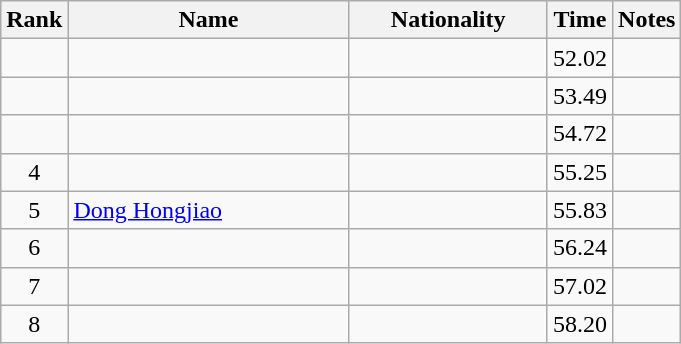<table class="wikitable sortable" style="text-align:center">
<tr>
<th>Rank</th>
<th style="width:180px">Name</th>
<th style="width:125px">Nationality</th>
<th>Time</th>
<th>Notes</th>
</tr>
<tr>
<td></td>
<td style="text-align:left;"></td>
<td style="text-align:left;"></td>
<td>52.02</td>
<td></td>
</tr>
<tr>
<td></td>
<td style="text-align:left;"></td>
<td style="text-align:left;"></td>
<td>53.49</td>
<td></td>
</tr>
<tr>
<td></td>
<td style="text-align:left;"></td>
<td style="text-align:left;"></td>
<td>54.72</td>
<td></td>
</tr>
<tr>
<td>4</td>
<td style="text-align:left;"></td>
<td style="text-align:left;"></td>
<td>55.25</td>
<td></td>
</tr>
<tr>
<td>5</td>
<td style="text-align:left;"><a href='#'>Dong Hongjiao</a></td>
<td style="text-align:left;"></td>
<td>55.83</td>
<td></td>
</tr>
<tr>
<td>6</td>
<td style="text-align:left;"></td>
<td style="text-align:left;"></td>
<td>56.24</td>
<td></td>
</tr>
<tr>
<td>7</td>
<td style="text-align:left;"></td>
<td style="text-align:left;"></td>
<td>57.02</td>
<td></td>
</tr>
<tr>
<td>8</td>
<td style="text-align:left;"></td>
<td style="text-align:left;"></td>
<td>58.20</td>
<td></td>
</tr>
</table>
